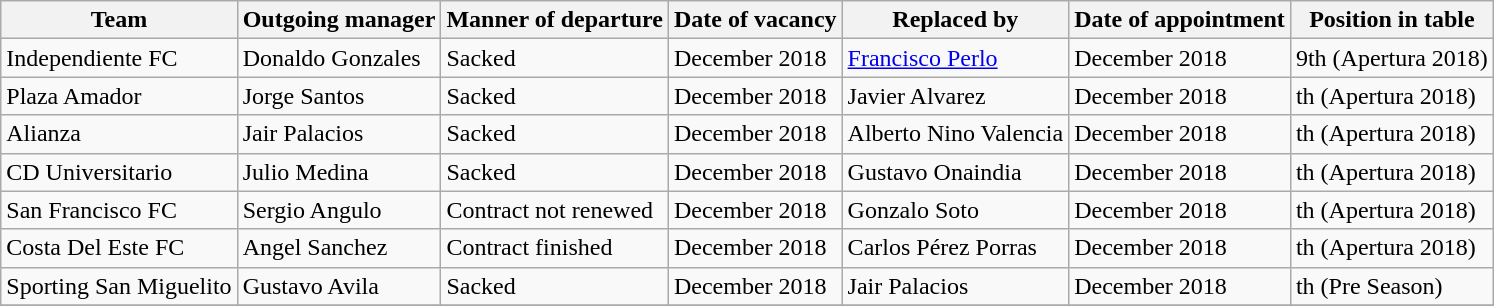<table class="wikitable">
<tr>
<th>Team</th>
<th>Outgoing manager</th>
<th>Manner of departure</th>
<th>Date of vacancy</th>
<th>Replaced by</th>
<th>Date of appointment</th>
<th>Position in table</th>
</tr>
<tr>
<td>Independiente FC</td>
<td> Donaldo Gonzales</td>
<td>Sacked</td>
<td>December 2018</td>
<td> <a href='#'>Francisco Perlo</a></td>
<td>December 2018</td>
<td>9th (Apertura 2018)</td>
</tr>
<tr>
<td>Plaza Amador</td>
<td> Jorge Santos</td>
<td>Sacked</td>
<td>December 2018</td>
<td> Javier Alvarez</td>
<td>December 2018</td>
<td>th (Apertura 2018)</td>
</tr>
<tr>
<td>Alianza</td>
<td> Jair Palacios</td>
<td>Sacked</td>
<td>December 2018</td>
<td> Alberto Nino Valencia</td>
<td>December 2018</td>
<td>th (Apertura 2018)</td>
</tr>
<tr>
<td>CD Universitario</td>
<td> Julio Medina</td>
<td>Sacked</td>
<td>December 2018</td>
<td> Gustavo Onaindia</td>
<td>December 2018</td>
<td>th (Apertura 2018)</td>
</tr>
<tr>
<td>San Francisco FC</td>
<td> Sergio Angulo</td>
<td>Contract not renewed</td>
<td>December 2018</td>
<td> Gonzalo Soto</td>
<td>December 2018</td>
<td>th (Apertura 2018)</td>
</tr>
<tr>
<td>Costa Del Este FC</td>
<td> Angel Sanchez</td>
<td>Contract finished</td>
<td>December 2018</td>
<td> Carlos Pérez Porras</td>
<td>December 2018</td>
<td>th (Apertura 2018)</td>
</tr>
<tr>
<td>Sporting San Miguelito</td>
<td> Gustavo Avila</td>
<td>Sacked</td>
<td>December 2018</td>
<td> Jair Palacios</td>
<td>December 2018</td>
<td>th (Pre Season)</td>
</tr>
<tr>
</tr>
</table>
